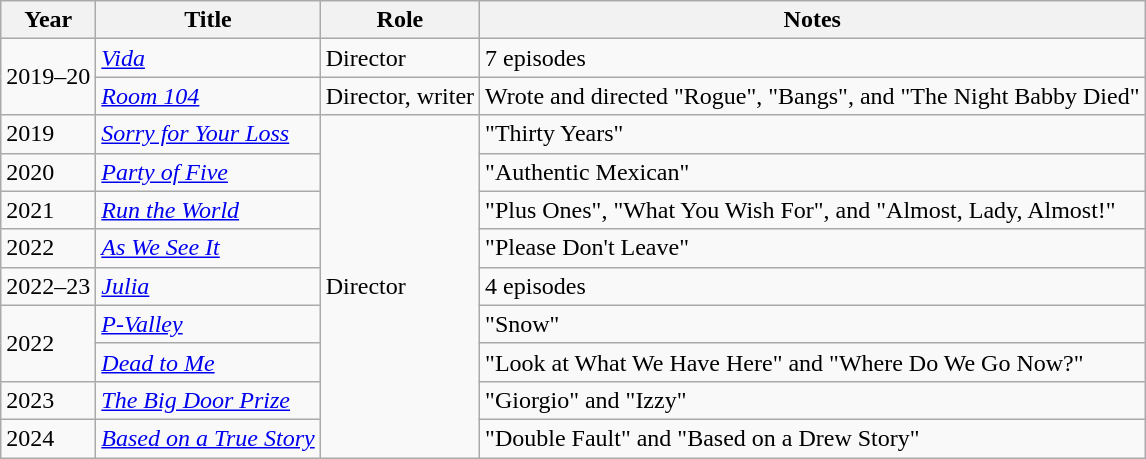<table class="wikitable sortable">
<tr>
<th>Year</th>
<th>Title</th>
<th>Role</th>
<th>Notes</th>
</tr>
<tr>
<td rowspan="2">2019–20</td>
<td><em><a href='#'>Vida</a></em></td>
<td>Director</td>
<td>7 episodes</td>
</tr>
<tr>
<td><em><a href='#'>Room 104</a></em></td>
<td>Director, writer</td>
<td>Wrote and directed "Rogue", "Bangs", and "The Night Babby Died"</td>
</tr>
<tr>
<td>2019</td>
<td><em><a href='#'>Sorry for Your Loss</a></em></td>
<td rowspan="9">Director</td>
<td>"Thirty Years"</td>
</tr>
<tr>
<td>2020</td>
<td><em><a href='#'>Party of Five</a></em></td>
<td>"Authentic Mexican"</td>
</tr>
<tr>
<td>2021</td>
<td><em><a href='#'>Run the World</a></em></td>
<td>"Plus Ones", "What You Wish For", and "Almost, Lady, Almost!"</td>
</tr>
<tr>
<td>2022</td>
<td><em><a href='#'>As We See It</a></em></td>
<td>"Please Don't Leave"</td>
</tr>
<tr>
<td>2022–23</td>
<td><em><a href='#'>Julia</a></em></td>
<td>4 episodes</td>
</tr>
<tr>
<td rowspan="2">2022</td>
<td><em><a href='#'>P-Valley</a></em></td>
<td>"Snow"</td>
</tr>
<tr>
<td><em><a href='#'>Dead to Me</a></em></td>
<td>"Look at What We Have Here" and "Where Do We Go Now?"</td>
</tr>
<tr>
<td>2023</td>
<td><em><a href='#'>The Big Door Prize</a></em></td>
<td>"Giorgio" and "Izzy"</td>
</tr>
<tr>
<td>2024</td>
<td><em><a href='#'>Based on a True Story</a></em></td>
<td>"Double Fault" and "Based on a Drew Story"</td>
</tr>
</table>
